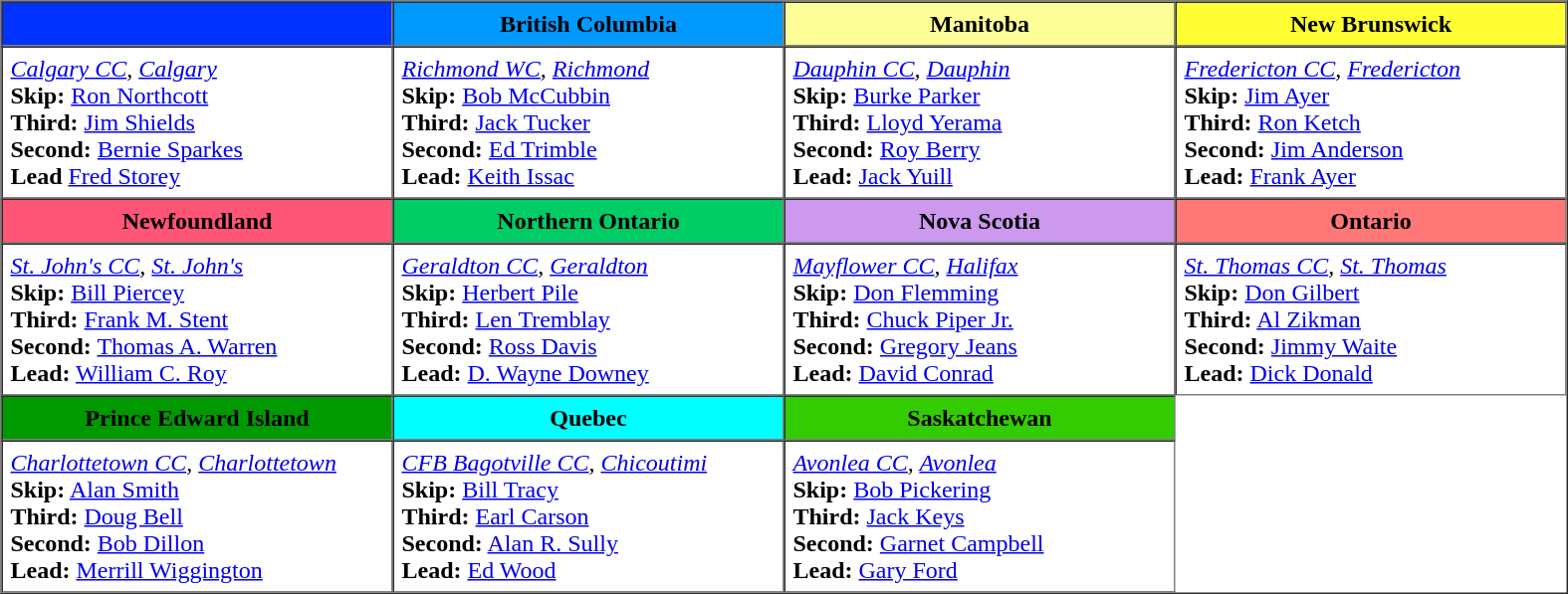<table border=1 cellpadding=5 cellspacing=0>
<tr>
<th style="background:#03f; width:200px;"></th>
<th style="background:#09f; width:200px;">British Columbia</th>
<th style="background:#ff9; width:200px;">Manitoba</th>
<th style="background:#ff3; width:250px;">New Brunswick</th>
</tr>
<tr>
<td><em><a href='#'>Calgary CC</a>, <a href='#'>Calgary</a></em><br><strong>Skip:</strong> <a href='#'>Ron Northcott</a><br>
<strong>Third:</strong> <a href='#'>Jim Shields</a><br>
<strong>Second:</strong> <a href='#'>Bernie Sparkes</a><br>
<strong>Lead</strong> <a href='#'>Fred Storey</a></td>
<td><em><a href='#'>Richmond WC</a>, <a href='#'>Richmond</a></em><br><strong>Skip:</strong> <a href='#'>Bob McCubbin</a><br>
<strong>Third:</strong> <a href='#'>Jack Tucker</a><br>
<strong>Second:</strong> <a href='#'>Ed Trimble</a><br>
<strong>Lead:</strong> <a href='#'>Keith Issac</a></td>
<td><em><a href='#'>Dauphin CC</a>, <a href='#'>Dauphin</a></em><br><strong>Skip:</strong> <a href='#'>Burke Parker</a><br>
<strong>Third:</strong> <a href='#'>Lloyd Yerama</a><br>
<strong>Second:</strong> <a href='#'>Roy Berry</a><br>
<strong>Lead:</strong> <a href='#'>Jack Yuill</a></td>
<td><em><a href='#'>Fredericton CC</a>, <a href='#'>Fredericton</a></em><br><strong>Skip:</strong> <a href='#'>Jim Ayer</a><br>
<strong>Third:</strong> <a href='#'>Ron Ketch</a><br>
<strong>Second:</strong> <a href='#'>Jim Anderson</a><br>
<strong>Lead:</strong> <a href='#'>Frank Ayer</a></td>
</tr>
<tr>
<th style="background:#f57; width:250px;">Newfoundland</th>
<th style="background:#0c6; width:250px;">Northern Ontario</th>
<th style="background:#c9e; width:250px;">Nova Scotia</th>
<th style="background:#f77; width:250px;">Ontario</th>
</tr>
<tr>
<td><em><a href='#'>St. John's CC</a>, <a href='#'>St. John's</a></em><br><strong>Skip:</strong> <a href='#'>Bill Piercey</a><br>
<strong>Third:</strong> <a href='#'>Frank M. Stent</a><br>
<strong>Second:</strong> <a href='#'>Thomas A. Warren</a><br>
<strong>Lead:</strong> <a href='#'>William C. Roy</a></td>
<td><em><a href='#'>Geraldton CC</a>, <a href='#'>Geraldton</a></em><br><strong>Skip:</strong> <a href='#'>Herbert Pile</a><br>
<strong>Third:</strong> <a href='#'>Len Tremblay</a><br>
<strong>Second:</strong> <a href='#'>Ross Davis</a><br>
<strong>Lead:</strong> <a href='#'>D. Wayne Downey</a></td>
<td><em><a href='#'>Mayflower CC</a>, <a href='#'>Halifax</a></em><br><strong>Skip:</strong> <a href='#'>Don Flemming</a><br>
<strong>Third:</strong> <a href='#'>Chuck Piper Jr.</a><br>
<strong>Second:</strong> <a href='#'>Gregory Jeans</a><br>
<strong>Lead:</strong> <a href='#'>David Conrad</a></td>
<td><em><a href='#'>St. Thomas CC</a>, <a href='#'>St. Thomas</a></em><br><strong>Skip:</strong> <a href='#'>Don Gilbert</a><br>
<strong>Third:</strong> <a href='#'>Al Zikman</a><br>
<strong>Second:</strong> <a href='#'>Jimmy Waite</a><br>
<strong>Lead:</strong> <a href='#'>Dick Donald</a></td>
</tr>
<tr>
<th style="background:#090; width:250px;">Prince Edward Island</th>
<th style="background:#0ff; width:200px;">Quebec</th>
<th style="background:#3c0; width:200px;">Saskatchewan</th>
</tr>
<tr>
<td><em><a href='#'>Charlottetown CC</a>, <a href='#'>Charlottetown</a></em><br><strong>Skip:</strong> <a href='#'>Alan Smith</a><br>
<strong>Third:</strong> <a href='#'>Doug Bell</a><br>
<strong>Second:</strong> <a href='#'>Bob Dillon</a><br>
<strong>Lead:</strong> <a href='#'>Merrill Wiggington</a></td>
<td><em><a href='#'>CFB Bagotville CC</a>, <a href='#'>Chicoutimi</a></em><br><strong>Skip:</strong> <a href='#'>Bill Tracy</a><br>
<strong>Third:</strong> <a href='#'>Earl Carson</a><br>
<strong>Second:</strong> <a href='#'>Alan R. Sully</a><br>
<strong>Lead:</strong> <a href='#'>Ed Wood</a></td>
<td><em><a href='#'>Avonlea CC</a>, <a href='#'>Avonlea</a></em><br><strong>Skip:</strong> <a href='#'>Bob Pickering</a><br>
<strong>Third:</strong> <a href='#'>Jack Keys</a><br>
<strong>Second:</strong> <a href='#'>Garnet Campbell</a><br>
<strong>Lead:</strong> <a href='#'>Gary Ford</a></td>
</tr>
</table>
